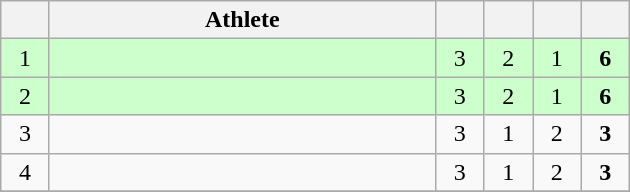<table class="wikitable" style="text-align: center; font-size:100% ">
<tr>
<th width=25></th>
<th width=250>Athlete</th>
<th width=25></th>
<th width=25></th>
<th width=25></th>
<th width=25></th>
</tr>
<tr bgcolor="ccffcc">
<td>1</td>
<td align=left></td>
<td>3</td>
<td>2</td>
<td>1</td>
<td><strong>6</strong></td>
</tr>
<tr bgcolor="ccffcc">
<td>2</td>
<td align=left></td>
<td>3</td>
<td>2</td>
<td>1</td>
<td><strong>6</strong></td>
</tr>
<tr>
<td>3</td>
<td align=left></td>
<td>3</td>
<td>1</td>
<td>2</td>
<td><strong>3</strong></td>
</tr>
<tr>
<td>4</td>
<td align=left></td>
<td>3</td>
<td>1</td>
<td>2</td>
<td><strong>3</strong></td>
</tr>
<tr>
</tr>
</table>
